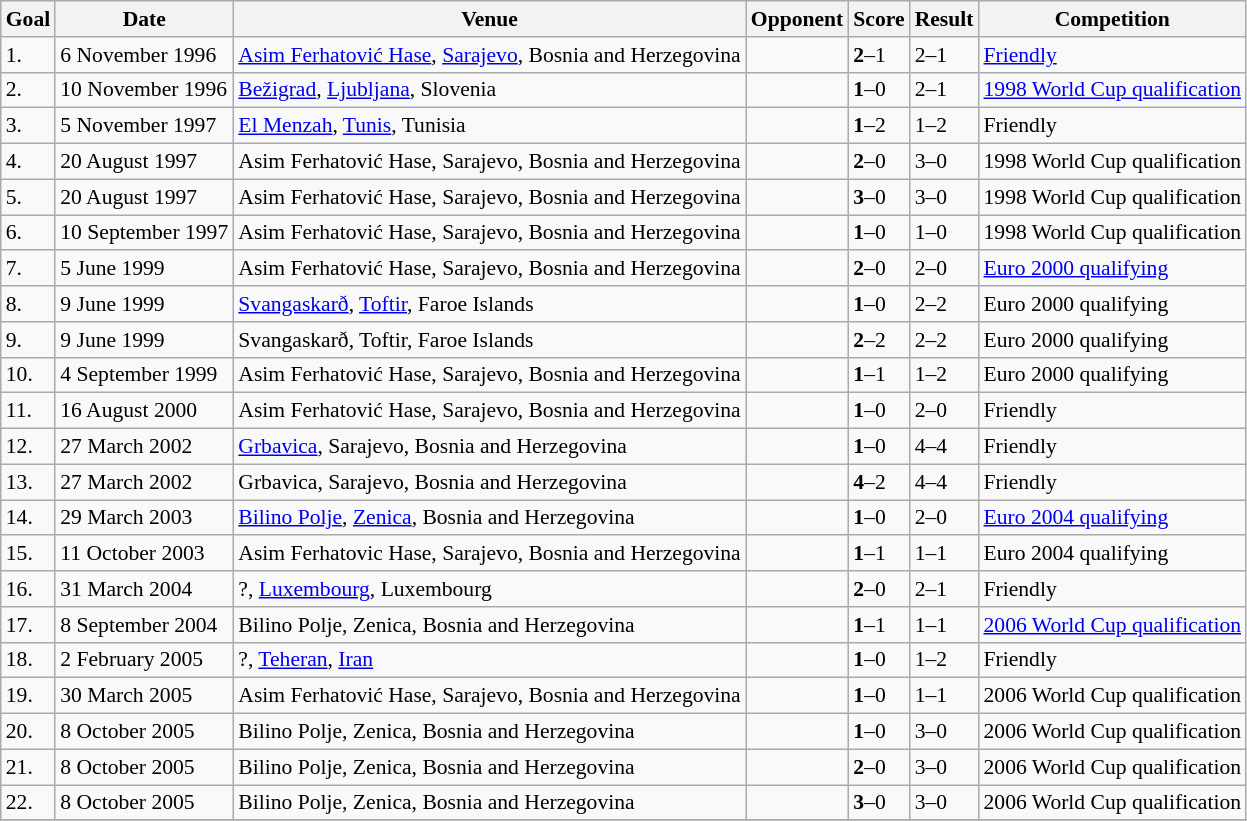<table class="wikitable" style="font-size:90%">
<tr>
<th>Goal</th>
<th>Date</th>
<th>Venue</th>
<th>Opponent</th>
<th>Score</th>
<th>Result</th>
<th>Competition</th>
</tr>
<tr>
<td>1.</td>
<td>6 November 1996</td>
<td><a href='#'>Asim Ferhatović Hase</a>, <a href='#'>Sarajevo</a>, Bosnia and Herzegovina</td>
<td></td>
<td><strong>2</strong>–1</td>
<td>2–1</td>
<td><a href='#'>Friendly</a></td>
</tr>
<tr>
<td>2.</td>
<td>10 November 1996</td>
<td><a href='#'>Bežigrad</a>, <a href='#'>Ljubljana</a>, Slovenia</td>
<td></td>
<td><strong>1</strong>–0</td>
<td>2–1</td>
<td><a href='#'>1998 World Cup qualification</a></td>
</tr>
<tr>
<td>3.</td>
<td>5 November 1997</td>
<td><a href='#'>El Menzah</a>, <a href='#'>Tunis</a>, Tunisia</td>
<td></td>
<td><strong>1</strong>–2</td>
<td>1–2</td>
<td>Friendly</td>
</tr>
<tr>
<td>4.</td>
<td>20 August 1997</td>
<td>Asim Ferhatović Hase, Sarajevo, Bosnia and Herzegovina</td>
<td></td>
<td><strong>2</strong>–0</td>
<td>3–0</td>
<td>1998 World Cup qualification</td>
</tr>
<tr>
<td>5.</td>
<td>20 August 1997</td>
<td>Asim Ferhatović Hase, Sarajevo, Bosnia and Herzegovina</td>
<td></td>
<td><strong>3</strong>–0</td>
<td>3–0</td>
<td>1998 World Cup qualification</td>
</tr>
<tr>
<td>6.</td>
<td>10 September 1997</td>
<td>Asim Ferhatović Hase, Sarajevo, Bosnia and Herzegovina</td>
<td></td>
<td><strong>1</strong>–0</td>
<td>1–0</td>
<td>1998 World Cup qualification</td>
</tr>
<tr>
<td>7.</td>
<td>5 June 1999</td>
<td>Asim Ferhatović Hase, Sarajevo, Bosnia and Herzegovina</td>
<td></td>
<td><strong>2</strong>–0</td>
<td>2–0</td>
<td><a href='#'>Euro 2000 qualifying</a></td>
</tr>
<tr>
<td>8.</td>
<td>9 June 1999</td>
<td><a href='#'>Svangaskarð</a>, <a href='#'>Toftir</a>, Faroe Islands</td>
<td></td>
<td><strong>1</strong>–0</td>
<td>2–2</td>
<td>Euro 2000 qualifying</td>
</tr>
<tr>
<td>9.</td>
<td>9 June 1999</td>
<td>Svangaskarð, Toftir, Faroe Islands</td>
<td></td>
<td><strong>2</strong>–2</td>
<td>2–2</td>
<td>Euro 2000 qualifying</td>
</tr>
<tr>
<td>10.</td>
<td>4 September 1999</td>
<td>Asim Ferhatović Hase, Sarajevo, Bosnia and Herzegovina</td>
<td></td>
<td><strong>1</strong>–1</td>
<td>1–2</td>
<td>Euro 2000 qualifying</td>
</tr>
<tr>
<td>11.</td>
<td>16 August 2000</td>
<td>Asim Ferhatović Hase, Sarajevo, Bosnia and Herzegovina</td>
<td></td>
<td><strong>1</strong>–0</td>
<td>2–0</td>
<td>Friendly</td>
</tr>
<tr>
<td>12.</td>
<td>27 March 2002</td>
<td><a href='#'>Grbavica</a>, Sarajevo, Bosnia and Herzegovina</td>
<td></td>
<td><strong>1</strong>–0</td>
<td>4–4</td>
<td>Friendly</td>
</tr>
<tr>
<td>13.</td>
<td>27 March 2002</td>
<td>Grbavica, Sarajevo, Bosnia and Herzegovina</td>
<td></td>
<td><strong>4</strong>–2</td>
<td>4–4</td>
<td>Friendly</td>
</tr>
<tr>
<td>14.</td>
<td>29 March 2003</td>
<td><a href='#'>Bilino Polje</a>, <a href='#'>Zenica</a>, Bosnia and Herzegovina</td>
<td></td>
<td><strong>1</strong>–0</td>
<td>2–0</td>
<td><a href='#'>Euro 2004 qualifying</a></td>
</tr>
<tr>
<td>15.</td>
<td>11 October 2003</td>
<td>Asim Ferhatovic Hase, Sarajevo, Bosnia and Herzegovina</td>
<td></td>
<td><strong>1</strong>–1</td>
<td>1–1</td>
<td>Euro 2004 qualifying</td>
</tr>
<tr>
<td>16.</td>
<td>31 March 2004</td>
<td>?, <a href='#'>Luxembourg</a>, Luxembourg</td>
<td></td>
<td><strong>2</strong>–0</td>
<td>2–1</td>
<td>Friendly</td>
</tr>
<tr>
<td>17.</td>
<td>8 September 2004</td>
<td>Bilino Polje, Zenica, Bosnia and Herzegovina</td>
<td></td>
<td><strong>1</strong>–1</td>
<td>1–1</td>
<td><a href='#'>2006 World Cup qualification</a></td>
</tr>
<tr>
<td>18.</td>
<td>2 February 2005</td>
<td>?, <a href='#'>Teheran</a>, <a href='#'>Iran</a></td>
<td></td>
<td><strong>1</strong>–0</td>
<td>1–2</td>
<td>Friendly</td>
</tr>
<tr>
<td>19.</td>
<td>30 March 2005</td>
<td>Asim Ferhatović Hase, Sarajevo, Bosnia and Herzegovina</td>
<td></td>
<td><strong>1</strong>–0</td>
<td>1–1</td>
<td>2006 World Cup qualification</td>
</tr>
<tr>
<td>20.</td>
<td>8 October 2005</td>
<td>Bilino Polje, Zenica, Bosnia and Herzegovina</td>
<td></td>
<td><strong>1</strong>–0</td>
<td>3–0</td>
<td>2006 World Cup qualification</td>
</tr>
<tr>
<td>21.</td>
<td>8 October 2005</td>
<td>Bilino Polje, Zenica, Bosnia and Herzegovina</td>
<td></td>
<td><strong>2</strong>–0</td>
<td>3–0</td>
<td>2006 World Cup qualification</td>
</tr>
<tr>
<td>22.</td>
<td>8 October 2005</td>
<td>Bilino Polje, Zenica, Bosnia and Herzegovina</td>
<td></td>
<td><strong>3</strong>–0</td>
<td>3–0</td>
<td>2006 World Cup qualification</td>
</tr>
<tr>
</tr>
</table>
